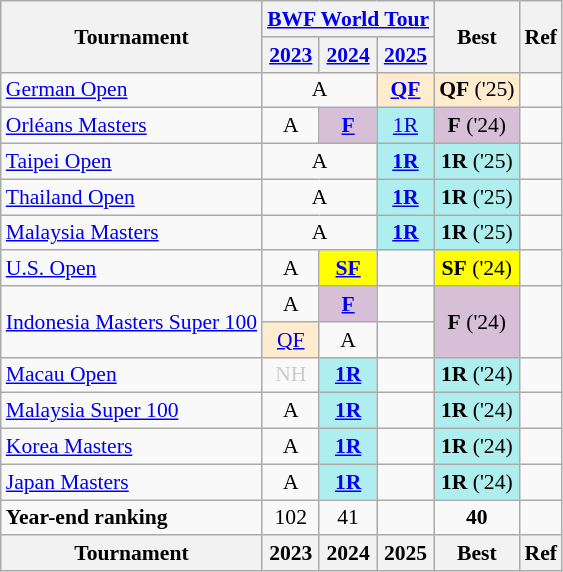<table style='font-size: 90%; text-align:center;' class='wikitable'>
<tr>
<th rowspan="2">Tournament</th>
<th colspan="3"><a href='#'>BWF World Tour</a></th>
<th rowspan="2">Best</th>
<th rowspan="2">Ref</th>
</tr>
<tr>
<th><a href='#'>2023</a></th>
<th><a href='#'>2024</a></th>
<th><a href='#'>2025</a></th>
</tr>
<tr>
<td align="left"><a href='#'>German Open</a></td>
<td colspan="2">A</td>
<td bgcolor=FFEBCD><strong><a href='#'>QF</a></strong></td>
<td bgcolor=FFEBCD><strong>QF</strong> ('25)</td>
<td></td>
</tr>
<tr>
<td align="left"><a href='#'>Orléans Masters</a></td>
<td>A</td>
<td bgcolor="D8BFD8"><strong><a href='#'>F</a></strong></td>
<td bgcolor=AFEEEE><a href='#'>1R</a></td>
<td bgcolor="D8BFD8"><strong>F</strong> ('24)</td>
<td></td>
</tr>
<tr>
<td align="left"><a href='#'>Taipei Open</a></td>
<td colspan="2">A</td>
<td bgcolor=AFEEEE><a href='#'><strong>1R</strong></a></td>
<td bgcolor=AFEEEE><strong>1R</strong> ('25)</td>
<td></td>
</tr>
<tr>
<td align="left"><a href='#'>Thailand Open</a></td>
<td colspan="2">A</td>
<td bgcolor=AFEEEE><a href='#'><strong>1R</strong></a></td>
<td bgcolor=AFEEEE><strong>1R</strong> ('25)</td>
<td></td>
</tr>
<tr>
<td align="left"><a href='#'>Malaysia Masters</a></td>
<td colspan="2">A</td>
<td bgcolor=AFEEEE><strong><a href='#'>1R</a></strong></td>
<td bgcolor=AFEEEE><strong>1R</strong> ('25)</td>
<td></td>
</tr>
<tr>
<td align="left"><a href='#'>U.S. Open</a></td>
<td>A</td>
<td bgcolor="FFFF00"><strong><a href='#'>SF</a></strong></td>
<td></td>
<td bgcolor="FFFF00"><strong>SF</strong> ('24)</td>
<td></td>
</tr>
<tr>
<td rowspan="2" align="left"><a href='#'>Indonesia Masters Super 100</a></td>
<td>A</td>
<td bgcolor="D8BFD8"><strong><a href='#'>F</a></strong></td>
<td></td>
<td rowspan="2" bgcolor="D8BFD8"><strong>F</strong> ('24)</td>
<td rowspan="2"></td>
</tr>
<tr>
<td bgcolor="FFEBCD"><a href='#'>QF</a></td>
<td>A</td>
<td></td>
</tr>
<tr>
<td align="left"><a href='#'>Macau Open</a></td>
<td style="color:#ccc">NH</td>
<td bgcolor=AFEEEE><strong><a href='#'>1R</a></strong></td>
<td></td>
<td bgcolor=AFEEEE><strong>1R</strong> ('24)</td>
<td></td>
</tr>
<tr>
<td align="left"><a href='#'>Malaysia Super 100</a></td>
<td>A</td>
<td bgcolor=AFEEEE><strong><a href='#'>1R</a></strong></td>
<td></td>
<td bgcolor=AFEEEE><strong>1R</strong> ('24)</td>
<td></td>
</tr>
<tr>
<td align="left"><a href='#'>Korea Masters</a></td>
<td>A</td>
<td bgcolor=AFEEEE><strong><a href='#'>1R</a></strong></td>
<td></td>
<td bgcolor=AFEEEE><strong>1R</strong> ('24)</td>
<td></td>
</tr>
<tr>
<td align="left"><a href='#'>Japan Masters</a></td>
<td>A</td>
<td bgcolor=AFEEEE><strong><a href='#'>1R</a></strong></td>
<td></td>
<td bgcolor=AFEEEE><strong>1R</strong> ('24)</td>
<td></td>
</tr>
<tr>
<td align="left"><strong>Year-end ranking</strong></td>
<td>102</td>
<td>41</td>
<td></td>
<td><strong>40</strong></td>
<td></td>
</tr>
<tr>
<th>Tournament</th>
<th>2023</th>
<th>2024</th>
<th>2025</th>
<th>Best</th>
<th>Ref</th>
</tr>
</table>
